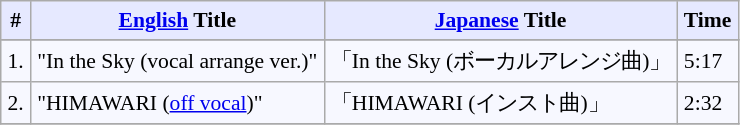<table border="" cellpadding="4" cellspacing="0" style="border: 1px #aaaaaa solid; border-collapse: collapse; padding: 0.2em; margin: 1em 1em 1em 0; background: #f7f8ff; font-size:0.9em">
<tr valign="middle" bgcolor="#e6e9ff">
<th rowspan="1">#</th>
<th rowspan="1"><a href='#'>English</a> Title</th>
<th colspan="1"><a href='#'>Japanese</a> Title</th>
<th rowspan="1">Time</th>
</tr>
<tr bgcolor="#e6e9ff">
</tr>
<tr>
<td>1.</td>
<td>"In the Sky (vocal arrange ver.)"</td>
<td>「In the Sky (ボーカルアレンジ曲)」</td>
<td>5:17</td>
</tr>
<tr>
<td>2.</td>
<td>"HIMAWARI (<a href='#'>off vocal</a>)"</td>
<td>「HIMAWARI (インスト曲)」</td>
<td>2:32</td>
</tr>
<tr>
</tr>
</table>
